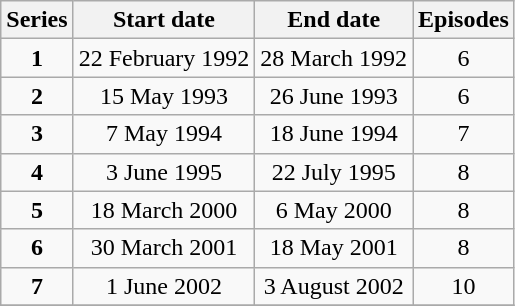<table class="wikitable" style="text-align:center;">
<tr>
<th>Series</th>
<th>Start date</th>
<th>End date</th>
<th>Episodes</th>
</tr>
<tr>
<td><strong>1</strong></td>
<td>22 February 1992</td>
<td>28 March 1992</td>
<td>6</td>
</tr>
<tr>
<td><strong>2</strong></td>
<td>15 May 1993</td>
<td>26 June 1993</td>
<td>6</td>
</tr>
<tr>
<td><strong>3</strong></td>
<td>7 May 1994</td>
<td>18 June 1994</td>
<td>7</td>
</tr>
<tr>
<td><strong>4</strong></td>
<td>3 June 1995</td>
<td>22 July 1995</td>
<td>8</td>
</tr>
<tr>
<td><strong>5</strong></td>
<td>18 March 2000</td>
<td>6 May 2000</td>
<td>8</td>
</tr>
<tr>
<td><strong>6</strong></td>
<td>30 March 2001</td>
<td>18 May 2001</td>
<td>8</td>
</tr>
<tr>
<td><strong>7</strong></td>
<td>1 June 2002</td>
<td>3 August 2002</td>
<td>10</td>
</tr>
<tr>
</tr>
</table>
